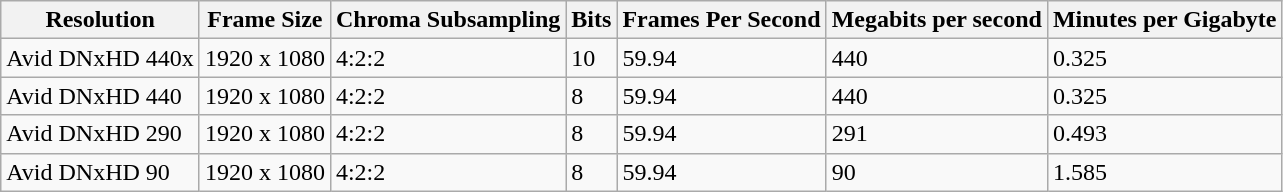<table class="wikitable">
<tr>
<th>Resolution</th>
<th>Frame Size</th>
<th>Chroma Subsampling</th>
<th>Bits</th>
<th>Frames Per Second</th>
<th>Megabits per second</th>
<th>Minutes per Gigabyte</th>
</tr>
<tr>
<td>Avid DNxHD 440x</td>
<td>1920 x 1080</td>
<td>4:2:2</td>
<td>10</td>
<td>59.94</td>
<td>440</td>
<td>0.325</td>
</tr>
<tr>
<td>Avid DNxHD 440</td>
<td>1920 x 1080</td>
<td>4:2:2</td>
<td>8</td>
<td>59.94</td>
<td>440</td>
<td>0.325</td>
</tr>
<tr>
<td>Avid DNxHD 290</td>
<td>1920 x 1080</td>
<td>4:2:2</td>
<td>8</td>
<td>59.94</td>
<td>291</td>
<td>0.493</td>
</tr>
<tr>
<td>Avid DNxHD 90</td>
<td>1920 x 1080</td>
<td>4:2:2</td>
<td>8</td>
<td>59.94</td>
<td>90</td>
<td>1.585</td>
</tr>
</table>
